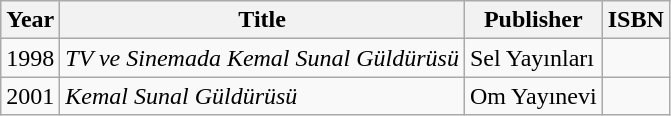<table class="wikitable">
<tr>
<th>Year</th>
<th>Title</th>
<th>Publisher</th>
<th>ISBN</th>
</tr>
<tr>
<td>1998</td>
<td><em>TV ve Sinemada Kemal Sunal Güldürüsü</em></td>
<td>Sel Yayınları</td>
<td></td>
</tr>
<tr>
<td>2001</td>
<td><em>Kemal Sunal Güldürüsü</em></td>
<td>Om Yayınevi</td>
<td></td>
</tr>
</table>
